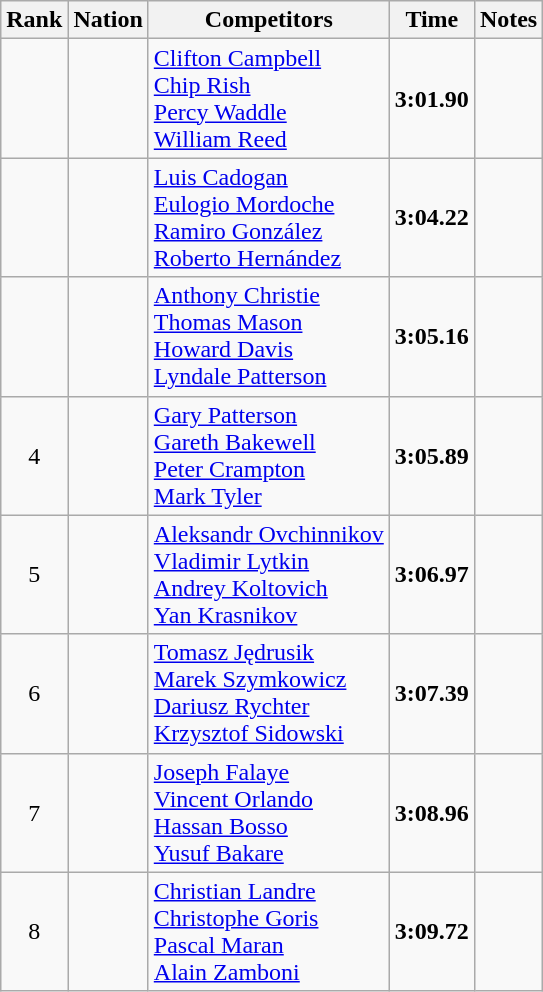<table class="wikitable sortable" style="text-align:center">
<tr>
<th>Rank</th>
<th>Nation</th>
<th>Competitors</th>
<th>Time</th>
<th>Notes</th>
</tr>
<tr>
<td></td>
<td align=left></td>
<td align=left><a href='#'>Clifton Campbell</a><br><a href='#'>Chip Rish</a><br><a href='#'>Percy Waddle</a><br><a href='#'>William Reed</a></td>
<td><strong>3:01.90</strong></td>
<td></td>
</tr>
<tr>
<td></td>
<td align=left></td>
<td align=left><a href='#'>Luis Cadogan</a><br><a href='#'>Eulogio Mordoche</a><br><a href='#'>Ramiro González</a><br><a href='#'>Roberto Hernández</a></td>
<td><strong>3:04.22</strong></td>
<td></td>
</tr>
<tr>
<td></td>
<td align=left></td>
<td align=left><a href='#'>Anthony Christie</a><br><a href='#'>Thomas Mason</a><br><a href='#'>Howard Davis</a><br><a href='#'>Lyndale Patterson</a></td>
<td><strong>3:05.16</strong></td>
<td></td>
</tr>
<tr>
<td>4</td>
<td align=left></td>
<td align=left><a href='#'>Gary Patterson</a><br><a href='#'>Gareth Bakewell</a><br><a href='#'>Peter Crampton</a><br><a href='#'>Mark Tyler</a></td>
<td><strong>3:05.89</strong></td>
<td></td>
</tr>
<tr>
<td>5</td>
<td align=left></td>
<td align=left><a href='#'>Aleksandr Ovchinnikov</a><br><a href='#'>Vladimir Lytkin</a><br><a href='#'>Andrey Koltovich</a><br><a href='#'>Yan Krasnikov</a></td>
<td><strong>3:06.97</strong></td>
<td></td>
</tr>
<tr>
<td>6</td>
<td align=left></td>
<td align=left><a href='#'>Tomasz Jędrusik</a><br><a href='#'>Marek Szymkowicz</a><br><a href='#'>Dariusz Rychter</a><br><a href='#'>Krzysztof Sidowski</a></td>
<td><strong>3:07.39</strong></td>
<td></td>
</tr>
<tr>
<td>7</td>
<td align=left></td>
<td align=left><a href='#'>Joseph Falaye</a><br><a href='#'>Vincent Orlando</a><br><a href='#'>Hassan Bosso</a><br><a href='#'>Yusuf Bakare</a></td>
<td><strong>3:08.96</strong></td>
<td></td>
</tr>
<tr>
<td>8</td>
<td align=left></td>
<td align=left><a href='#'>Christian Landre</a><br><a href='#'>Christophe Goris</a><br><a href='#'>Pascal Maran</a><br><a href='#'>Alain Zamboni</a></td>
<td><strong>3:09.72</strong></td>
<td></td>
</tr>
</table>
